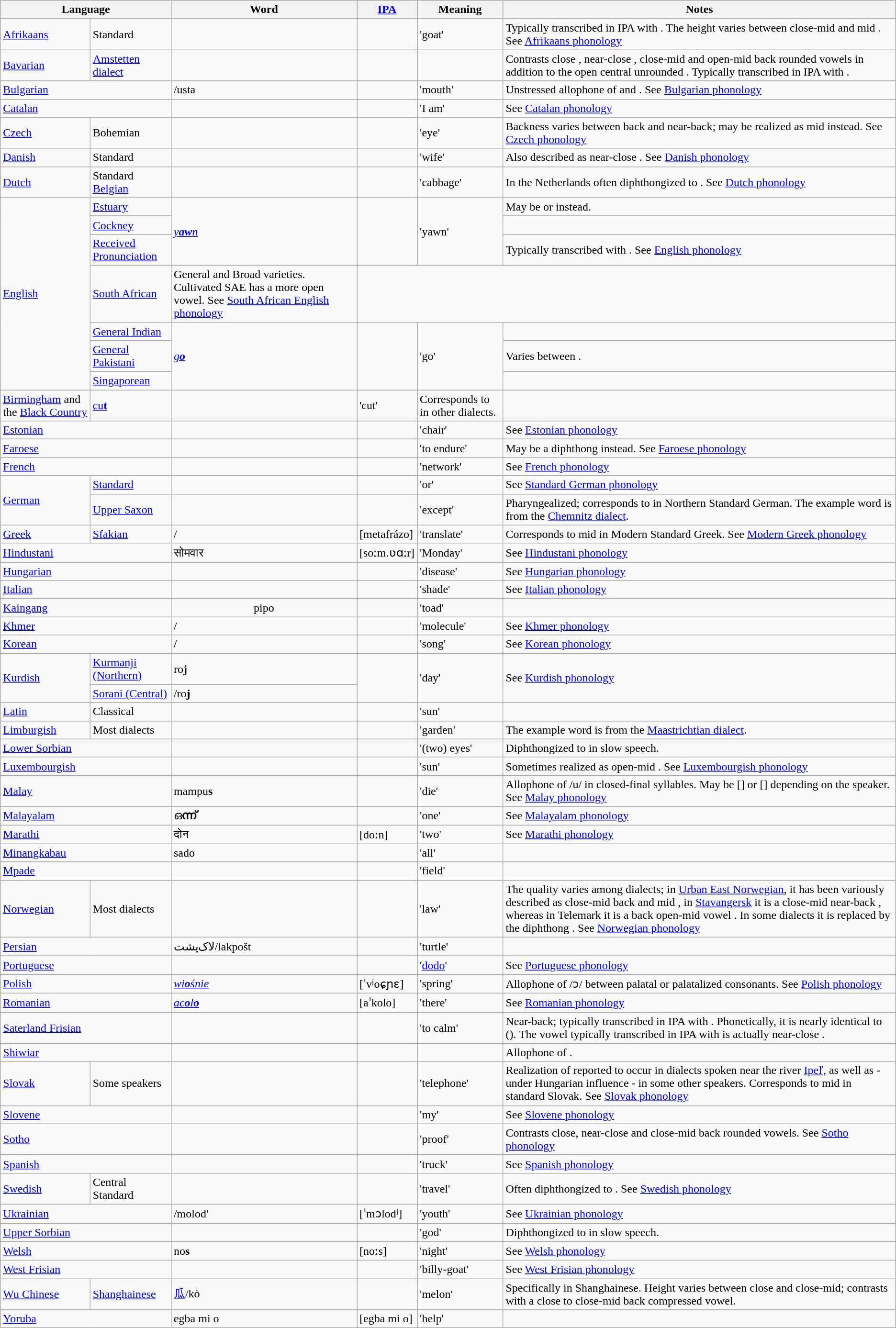<table class="wikitable" style="clear: both;">
<tr>
<th colspan="2">Language</th>
<th>Word</th>
<th><a href='#'>IPA</a></th>
<th>Meaning</th>
<th>Notes</th>
</tr>
<tr>
<td><a href='#'>Afrikaans</a></td>
<td>Standard</td>
<td></td>
<td></td>
<td>'goat'</td>
<td>Typically transcribed in IPA with . The height varies between close-mid  and mid . See <a href='#'>Afrikaans phonology</a></td>
</tr>
<tr>
<td><a href='#'>Bavarian</a></td>
<td><a href='#'>Amstetten dialect</a></td>
<td></td>
<td></td>
<td></td>
<td>Contrasts close , near-close , close-mid  and open-mid  back rounded vowels in addition to the open central unrounded . Typically transcribed in IPA with .</td>
</tr>
<tr>
<td colspan="2"><a href='#'>Bulgarian</a></td>
<td>/usta</td>
<td></td>
<td>'mouth'</td>
<td>Unstressed allophone of  and . See <a href='#'>Bulgarian phonology</a></td>
</tr>
<tr>
<td colspan="2"><a href='#'>Catalan</a></td>
<td></td>
<td></td>
<td>'I am'</td>
<td>See <a href='#'>Catalan phonology</a></td>
</tr>
<tr>
<td><a href='#'>Czech</a></td>
<td>Bohemian</td>
<td></td>
<td></td>
<td>'eye'</td>
<td>Backness varies between back and near-back; may be realized as mid  instead. See <a href='#'>Czech phonology</a></td>
</tr>
<tr>
<td><a href='#'>Danish</a></td>
<td>Standard</td>
<td></td>
<td></td>
<td>'wife'</td>
<td>Also described as near-close . See <a href='#'>Danish phonology</a></td>
</tr>
<tr>
<td><a href='#'>Dutch</a></td>
<td>Standard <a href='#'>Belgian</a></td>
<td></td>
<td></td>
<td>'cabbage'</td>
<td>In the Netherlands often diphthongized to . See <a href='#'>Dutch phonology</a></td>
</tr>
<tr>
<td rowspan="8"><a href='#'>English</a></td>
<td><a href='#'>Estuary</a></td>
<td rowspan="4"><em><a href='#'>y<strong>aw</strong>n</a></em></td>
<td rowspan="4"></td>
<td rowspan="4">'yawn'</td>
<td rowspan="2">May be  or  instead.</td>
</tr>
<tr>
</tr>
<tr>
<td><a href='#'>Cockney</a></td>
</tr>
<tr>
<td><a href='#'>Received Pronunciation</a></td>
<td>Typically transcribed with . See <a href='#'>English phonology</a></td>
</tr>
<tr>
<td><a href='#'>South African</a></td>
<td>General and Broad varieties. Cultivated SAE has a more open vowel. See <a href='#'>South African English phonology</a></td>
</tr>
<tr>
<td><a href='#'>General Indian</a></td>
<td rowspan="3"><a href='#'><em>g<strong>o<strong><em></a></td>
<td rowspan="3"></td>
<td rowspan="3">'go'</td>
<td></td>
</tr>
<tr>
<td><a href='#'>General Pakistani</a></td>
<td>Varies between .</td>
</tr>
<tr>
<td><a href='#'>Singaporean</a></td>
<td></td>
</tr>
<tr>
<td><a href='#'>Birmingham</a> and the <a href='#'>Black Country</a></td>
<td rowspan="1"><a href='#'></em>c</strong>u<strong>t<em></a></td>
<td rowspan="1"></td>
<td rowspan="1">'cut'</td>
<td>Corresponds to  in other dialects.</td>
</tr>
<tr>
<td colspan="2"><a href='#'>Estonian</a></td>
<td></td>
<td></td>
<td>'chair'</td>
<td>See <a href='#'>Estonian phonology</a></td>
</tr>
<tr>
<td colspan="2"><a href='#'>Faroese</a></td>
<td></td>
<td></td>
<td>'to endure'</td>
<td>May be a diphthong  instead. See <a href='#'>Faroese phonology</a></td>
</tr>
<tr>
<td colspan="2"><a href='#'>French</a></td>
<td></td>
<td></td>
<td>'network'</td>
<td>See <a href='#'>French phonology</a></td>
</tr>
<tr>
<td rowspan="2"><a href='#'>German</a></td>
<td><a href='#'>Standard</a></td>
<td></td>
<td></td>
<td>'or'</td>
<td>See <a href='#'>Standard German phonology</a></td>
</tr>
<tr>
<td><a href='#'>Upper Saxon</a></td>
<td></td>
<td></td>
<td>'except'</td>
<td>Pharyngealized; corresponds to  in Northern Standard German. The example word is from the <a href='#'>Chemnitz dialect</a>.</td>
</tr>
<tr>
<td><a href='#'>Greek</a></td>
<td><a href='#'>Sfakian</a></td>
<td> / </td>
<td>[metafrázo]</td>
<td>'translate'</td>
<td>Corresponds to mid  in Modern Standard Greek. See <a href='#'>Modern Greek phonology</a></td>
</tr>
<tr>
<td colspan="2"><a href='#'>Hindustani</a></td>
<td>सोमवार</td>
<td>[soːm.ʋɑːr]</td>
<td>'Monday'</td>
<td>See <a href='#'>Hindustani phonology</a></td>
</tr>
<tr>
<td colspan="2"><a href='#'>Hungarian</a></td>
<td></td>
<td></td>
<td>'disease'</td>
<td>See <a href='#'>Hungarian phonology</a></td>
</tr>
<tr>
<td colspan="2"><a href='#'>Italian</a></td>
<td></td>
<td></td>
<td>'shade'</td>
<td>See <a href='#'>Italian phonology</a></td>
</tr>
<tr>
<td colspan="2"><a href='#'>Kaingang</a></td>
<td align="center">pipo</td>
<td></td>
<td>'toad'</td>
<td></td>
</tr>
<tr>
<td colspan="2"><a href='#'>Khmer</a></td>
<td> / </td>
<td></td>
<td>'molecule'</td>
<td>See <a href='#'>Khmer phonology</a></td>
</tr>
<tr>
<td colspan="2"><a href='#'>Korean</a></td>
<td> / </td>
<td></td>
<td>'song'</td>
<td>See <a href='#'>Korean phonology</a></td>
</tr>
<tr>
<td rowspan="2"><a href='#'>Kurdish</a></td>
<td><a href='#'>Kurmanji (Northern)</a></td>
<td>r</strong>o<strong>j</td>
<td rowspan="2"></td>
<td rowspan="2">'day'</td>
<td rowspan="2">See <a href='#'>Kurdish phonology</a></td>
</tr>
<tr>
<td><a href='#'>Sorani (Central)</a></td>
<td>/r</strong>o<strong>j</td>
</tr>
<tr>
<td><a href='#'>Latin</a></td>
<td>Classical</td>
<td></td>
<td></td>
<td>'sun'</td>
<td></td>
</tr>
<tr>
<td><a href='#'>Limburgish</a></td>
<td>Most dialects</td>
<td></td>
<td></td>
<td>'garden'</td>
<td>The example word is from the <a href='#'>Maastrichtian dialect</a>.</td>
</tr>
<tr>
<td colspan="2"><a href='#'>Lower Sorbian</a></td>
<td></td>
<td></td>
<td>'(two) eyes'</td>
<td>Diphthongized to  in slow speech.</td>
</tr>
<tr>
<td colspan="2"><a href='#'>Luxembourgish</a></td>
<td></td>
<td></td>
<td>'sun'</td>
<td>Sometimes realized as open-mid . See <a href='#'>Luxembourgish phonology</a></td>
</tr>
<tr>
<td colspan="2"><a href='#'>Malay</a></td>
<td></em>mamp</strong>u<strong>s<em></td>
<td></td>
<td>'die'</td>
<td>Allophone of /u/ in closed-final syllables. May be [] or [] depending on the speaker. See <a href='#'>Malay phonology</a></td>
</tr>
<tr>
<td colspan="2"><a href='#'>Malayalam</a></td>
<td></strong>ഒ<strong>ന്ന്</td>
<td></td>
<td>'one'</td>
<td>See <a href='#'>Malayalam phonology</a></td>
</tr>
<tr>
<td colspan="2"><a href='#'>Marathi</a></td>
<td>दोन</td>
<td>[doːn]</td>
<td>'two'</td>
<td>See <a href='#'>Marathi phonology</a></td>
</tr>
<tr>
<td colspan="2"><a href='#'>Minangkabau</a></td>
<td></em>sad</strong>o</em></strong></td>
<td></td>
<td>'all'</td>
<td></td>
</tr>
<tr>
<td colspan="2"><a href='#'>Mpade</a></td>
<td></td>
<td></td>
<td>'field'</td>
<td></td>
</tr>
<tr>
<td><a href='#'>Norwegian</a></td>
<td>Most dialects</td>
<td></td>
<td></td>
<td>'law'</td>
<td>The quality varies among dialects; in <a href='#'>Urban East Norwegian</a>, it has been variously described as close-mid back  and mid , in <a href='#'>Stavangersk</a> it is a close-mid near-back , whereas in Telemark it is a back open-mid vowel . In some dialects it is replaced by the diphthong . See <a href='#'>Norwegian phonology</a></td>
</tr>
<tr>
<td colspan="2"><a href='#'>Persian</a></td>
<td>لاک‌پشت/lakpošt</td>
<td></td>
<td>'turtle'</td>
<td></td>
</tr>
<tr>
<td colspan="2"><a href='#'>Portuguese</a></td>
<td></td>
<td></td>
<td>'<a href='#'>dodo</a>'</td>
<td>See <a href='#'>Portuguese phonology</a></td>
</tr>
<tr>
<td colspan="2"><a href='#'>Polish</a></td>
<td><a href='#'><em>wi<strong>o</strong>śnie</em></a></td>
<td>[ˈvʲoɕɲɛ]</td>
<td>'spring'</td>
<td>Allophone of /ɔ/ between palatal or palatalized consonants. See <a href='#'>Polish phonology</a></td>
</tr>
<tr>
<td colspan="2"><a href='#'>Romanian</a></td>
<td><a href='#'><em>ac<strong>o</strong>l<strong>o<strong><em></a></td>
<td>[aˈkolo]</td>
<td>'there'</td>
<td>See <a href='#'>Romanian phonology</a></td>
</tr>
<tr>
<td colspan="2"><a href='#'>Saterland Frisian</a></td>
<td></td>
<td></td>
<td>'to calm'</td>
<td>Near-back; typically transcribed in IPA with . Phonetically, it is nearly identical to  (). The vowel typically transcribed in IPA with  is actually near-close .</td>
</tr>
<tr>
<td colspan="2"><a href='#'>Shiwiar</a></td>
<td></td>
<td></td>
<td></td>
<td>Allophone of .</td>
</tr>
<tr>
<td><a href='#'>Slovak</a></td>
<td>Some speakers</td>
<td></td>
<td></td>
<td>'telephone'</td>
<td>Realization of  reported to occur in dialects spoken near the river <a href='#'>Ipeľ</a>, as well as - under Hungarian influence - in some other speakers. Corresponds to mid  in standard Slovak. See <a href='#'>Slovak phonology</a></td>
</tr>
<tr>
<td colspan="2"><a href='#'>Slovene</a></td>
<td></td>
<td></td>
<td>'my'</td>
<td>See <a href='#'>Slovene phonology</a></td>
</tr>
<tr>
<td colspan="2"><a href='#'>Sotho</a></td>
<td></td>
<td></td>
<td>'proof'</td>
<td>Contrasts close, near-close and close-mid back rounded vowels. See <a href='#'>Sotho phonology</a></td>
</tr>
<tr>
<td colspan="2"><a href='#'>Spanish</a></td>
<td></td>
<td></td>
<td>'truck'</td>
<td>See <a href='#'>Spanish phonology</a></td>
</tr>
<tr>
<td><a href='#'>Swedish</a></td>
<td>Central Standard</td>
<td></td>
<td></td>
<td>'travel'</td>
<td>Often diphthongized to . See <a href='#'>Swedish phonology</a></td>
</tr>
<tr>
<td colspan="2"><a href='#'>Ukrainian</a></td>
<td>/molod'</td>
<td>[ˈmɔlodʲ]</td>
<td>'youth'</td>
<td>See <a href='#'>Ukrainian phonology</a></td>
</tr>
<tr>
<td colspan="2"><a href='#'>Upper Sorbian</a></td>
<td></td>
<td></td>
<td>'god'</td>
<td>Diphthongized to  in slow speech.</td>
</tr>
<tr>
<td colspan="2"><a href='#'>Welsh</a></td>
<td>n</strong>o<strong>s</td>
<td>[noːs]</td>
<td>'night'</td>
<td>See <a href='#'>Welsh phonology</a></td>
</tr>
<tr>
<td colspan="2"><a href='#'>West Frisian</a></td>
<td></td>
<td></td>
<td>'billy-goat'</td>
<td>See <a href='#'>West Frisian phonology</a></td>
</tr>
<tr>
<td><a href='#'>Wu Chinese</a></td>
<td><a href='#'>Shanghainese</a></td>
<td><a href='#'>瓜</a>/kò</td>
<td></td>
<td>'melon'</td>
<td>Specifically in Shanghainese. Height varies between close and close-mid; contrasts with a close to close-mid back compressed vowel.</td>
</tr>
<tr>
<td colspan="2"><a href='#'>Yoruba</a></td>
<td></em>egba mi </strong>o</em></strong></td>
<td>[egba mi o]</td>
<td>'help'</td>
<td></td>
</tr>
</table>
